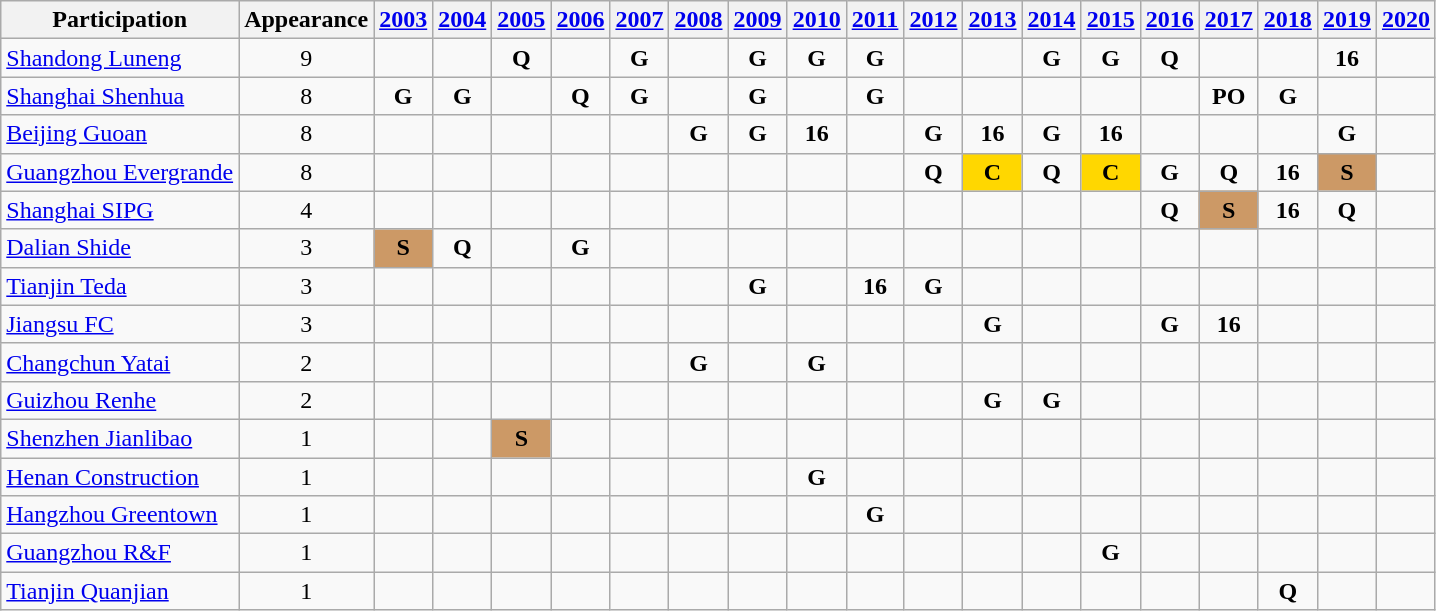<table class="wikitable" style="text-align:">
<tr>
<th>Participation</th>
<th>Appearance</th>
<th><a href='#'>2003</a></th>
<th><a href='#'>2004</a></th>
<th><a href='#'>2005</a></th>
<th><a href='#'>2006</a></th>
<th><a href='#'>2007</a></th>
<th><a href='#'>2008</a></th>
<th><a href='#'>2009</a></th>
<th><a href='#'>2010</a></th>
<th><a href='#'>2011</a></th>
<th><a href='#'>2012</a></th>
<th><a href='#'>2013</a></th>
<th><a href='#'>2014</a></th>
<th><a href='#'>2015</a></th>
<th><a href='#'>2016</a></th>
<th><a href='#'>2017</a></th>
<th><a href='#'>2018</a></th>
<th><a href='#'>2019</a></th>
<th><a href='#'>2020</a></th>
</tr>
<tr align=center>
<td align=left><a href='#'>Shandong Luneng</a></td>
<td>9</td>
<td></td>
<td></td>
<td><strong>Q</strong></td>
<td></td>
<td><strong>G</strong></td>
<td></td>
<td><strong>G</strong></td>
<td><strong>G</strong></td>
<td><strong>G</strong></td>
<td></td>
<td></td>
<td><strong>G</strong></td>
<td><strong>G</strong></td>
<td><strong>Q</strong></td>
<td></td>
<td></td>
<td><strong>16</strong></td>
<td></td>
</tr>
<tr align=center>
<td align=left><a href='#'>Shanghai Shenhua</a></td>
<td>8</td>
<td><strong>G</strong></td>
<td><strong>G</strong></td>
<td></td>
<td><strong>Q</strong></td>
<td><strong>G</strong></td>
<td></td>
<td><strong>G</strong></td>
<td></td>
<td><strong>G</strong></td>
<td></td>
<td></td>
<td></td>
<td></td>
<td></td>
<td><strong>PO</strong></td>
<td><strong>G</strong></td>
<td></td>
</tr>
<tr align=center>
<td align=left><a href='#'>Beijing Guoan</a></td>
<td>8</td>
<td></td>
<td></td>
<td></td>
<td></td>
<td></td>
<td><strong>G</strong></td>
<td><strong>G</strong></td>
<td><strong>16</strong></td>
<td></td>
<td><strong>G</strong></td>
<td><strong>16</strong></td>
<td><strong>G</strong></td>
<td><strong>16</strong></td>
<td></td>
<td></td>
<td></td>
<td><strong>G</strong></td>
<td></td>
</tr>
<tr align=center>
<td align=left><a href='#'>Guangzhou Evergrande</a></td>
<td>8</td>
<td></td>
<td></td>
<td></td>
<td></td>
<td></td>
<td></td>
<td></td>
<td></td>
<td></td>
<td><strong>Q</strong></td>
<td bgcolor=gold><strong>C</strong></td>
<td><strong>Q</strong></td>
<td bgcolor=gold><strong>C</strong></td>
<td><strong>G</strong></td>
<td><strong>Q</strong></td>
<td><strong>16</strong></td>
<td bgcolor=cc9966><strong>S</strong></td>
<td></td>
</tr>
<tr align=center>
<td align=left><a href='#'>Shanghai SIPG</a></td>
<td>4</td>
<td></td>
<td></td>
<td></td>
<td></td>
<td></td>
<td></td>
<td></td>
<td></td>
<td></td>
<td></td>
<td></td>
<td></td>
<td></td>
<td><strong>Q</strong></td>
<td bgcolor=cc9966><strong>S</strong></td>
<td><strong>16</strong></td>
<td><strong>Q</strong></td>
<td></td>
</tr>
<tr align=center>
<td align=left><a href='#'>Dalian Shide</a></td>
<td>3</td>
<td bgcolor=cc9966><strong>S</strong></td>
<td><strong>Q</strong></td>
<td></td>
<td><strong>G</strong></td>
<td></td>
<td></td>
<td></td>
<td></td>
<td></td>
<td></td>
<td></td>
<td></td>
<td></td>
<td></td>
<td></td>
<td></td>
<td></td>
<td></td>
</tr>
<tr align=center>
<td align=left><a href='#'>Tianjin Teda</a></td>
<td>3</td>
<td></td>
<td></td>
<td></td>
<td></td>
<td></td>
<td></td>
<td><strong>G</strong></td>
<td></td>
<td><strong>16</strong></td>
<td><strong>G</strong></td>
<td></td>
<td></td>
<td></td>
<td></td>
<td></td>
<td></td>
<td></td>
<td></td>
</tr>
<tr align=center>
<td align=left><a href='#'>Jiangsu FC</a></td>
<td>3</td>
<td></td>
<td></td>
<td></td>
<td></td>
<td></td>
<td></td>
<td></td>
<td></td>
<td></td>
<td></td>
<td><strong>G</strong></td>
<td></td>
<td></td>
<td><strong>G</strong></td>
<td><strong>16</strong></td>
<td></td>
<td></td>
<td></td>
</tr>
<tr align=center>
<td align=left><a href='#'>Changchun Yatai</a></td>
<td>2</td>
<td></td>
<td></td>
<td></td>
<td></td>
<td></td>
<td><strong>G</strong></td>
<td></td>
<td><strong>G</strong></td>
<td></td>
<td></td>
<td></td>
<td></td>
<td></td>
<td></td>
<td></td>
<td></td>
<td></td>
<td></td>
</tr>
<tr align=center>
<td align=left><a href='#'>Guizhou Renhe</a></td>
<td>2</td>
<td></td>
<td></td>
<td></td>
<td></td>
<td></td>
<td></td>
<td></td>
<td></td>
<td></td>
<td></td>
<td><strong>G</strong></td>
<td><strong>G</strong></td>
<td></td>
<td></td>
<td></td>
<td></td>
<td></td>
<td></td>
</tr>
<tr align=center>
<td align=left><a href='#'>Shenzhen Jianlibao</a></td>
<td>1</td>
<td></td>
<td></td>
<td bgcolor=cc9966><strong>S</strong></td>
<td></td>
<td></td>
<td></td>
<td></td>
<td></td>
<td></td>
<td></td>
<td></td>
<td></td>
<td></td>
<td></td>
<td></td>
<td></td>
<td></td>
<td></td>
</tr>
<tr align=center>
<td align=left><a href='#'>Henan Construction</a></td>
<td>1</td>
<td></td>
<td></td>
<td></td>
<td></td>
<td></td>
<td></td>
<td></td>
<td><strong>G</strong></td>
<td></td>
<td></td>
<td></td>
<td></td>
<td></td>
<td></td>
<td></td>
<td></td>
<td></td>
<td></td>
</tr>
<tr align=center>
<td align=left><a href='#'>Hangzhou Greentown</a></td>
<td>1</td>
<td></td>
<td></td>
<td></td>
<td></td>
<td></td>
<td></td>
<td></td>
<td></td>
<td><strong>G</strong></td>
<td></td>
<td></td>
<td></td>
<td></td>
<td></td>
<td></td>
<td></td>
<td></td>
<td></td>
</tr>
<tr align=center>
<td align=left><a href='#'>Guangzhou R&F</a></td>
<td>1</td>
<td></td>
<td></td>
<td></td>
<td></td>
<td></td>
<td></td>
<td></td>
<td></td>
<td></td>
<td></td>
<td></td>
<td></td>
<td><strong>G</strong></td>
<td></td>
<td></td>
<td></td>
<td></td>
<td></td>
</tr>
<tr align=center>
<td align=left><a href='#'>Tianjin Quanjian</a></td>
<td>1</td>
<td></td>
<td></td>
<td></td>
<td></td>
<td></td>
<td></td>
<td></td>
<td></td>
<td></td>
<td></td>
<td></td>
<td></td>
<td></td>
<td></td>
<td></td>
<td><strong>Q</strong></td>
<td></td>
<td></td>
</tr>
</table>
